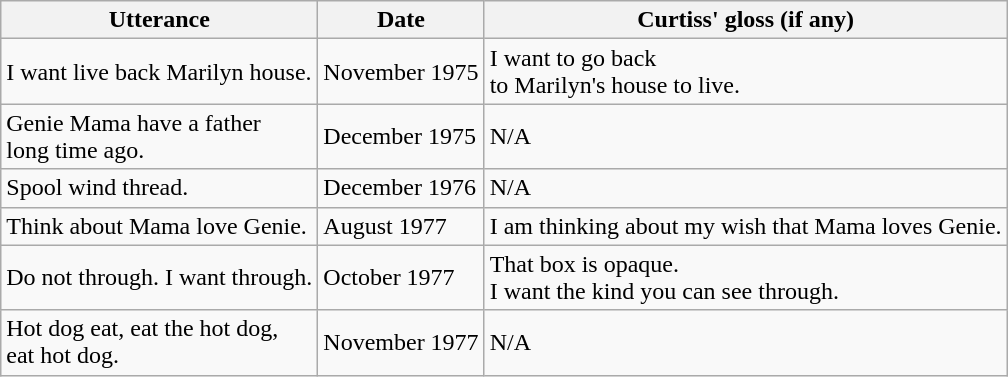<table class="wikitable floatright">
<tr>
<th>Utterance</th>
<th>Date</th>
<th>Curtiss' gloss (if any)</th>
</tr>
<tr>
<td>I want live back Marilyn house.</td>
<td>November 1975</td>
<td>I want to go back<br>to Marilyn's house to live.</td>
</tr>
<tr>
<td>Genie Mama have a father<br>long time ago.</td>
<td>December 1975</td>
<td>N/A</td>
</tr>
<tr>
<td>Spool wind thread.</td>
<td>December 1976</td>
<td>N/A</td>
</tr>
<tr>
<td>Think about Mama love Genie.</td>
<td>August 1977</td>
<td>I am thinking about my wish  that Mama loves Genie.</td>
</tr>
<tr>
<td>Do not through. I want through.</td>
<td>October 1977</td>
<td>That box is opaque.<br>I want the kind you can see through.</td>
</tr>
<tr>
<td>Hot dog eat, eat the hot dog,<br>eat hot dog.</td>
<td>November 1977</td>
<td>N/A</td>
</tr>
</table>
